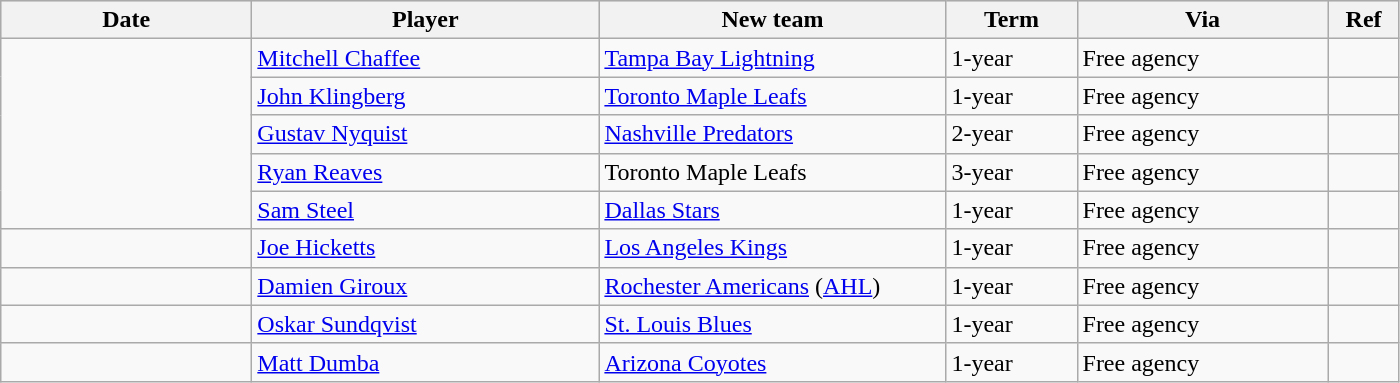<table class="wikitable">
<tr style="background:#ddd; text-align:center;">
<th style="width: 10em;">Date</th>
<th style="width: 14em;">Player</th>
<th style="width: 14em;">New team</th>
<th style="width: 5em;">Term</th>
<th style="width: 10em;">Via</th>
<th style="width: 2.5em;">Ref</th>
</tr>
<tr>
<td rowspan=5></td>
<td><a href='#'>Mitchell Chaffee</a></td>
<td><a href='#'>Tampa Bay Lightning</a></td>
<td>1-year</td>
<td>Free agency</td>
<td></td>
</tr>
<tr>
<td><a href='#'>John Klingberg</a></td>
<td><a href='#'>Toronto Maple Leafs</a></td>
<td>1-year</td>
<td>Free agency</td>
<td></td>
</tr>
<tr>
<td><a href='#'>Gustav Nyquist</a></td>
<td><a href='#'>Nashville Predators</a></td>
<td>2-year</td>
<td>Free agency</td>
<td></td>
</tr>
<tr>
<td><a href='#'>Ryan Reaves</a></td>
<td>Toronto Maple Leafs</td>
<td>3-year</td>
<td>Free agency</td>
<td></td>
</tr>
<tr>
<td><a href='#'>Sam Steel</a></td>
<td><a href='#'>Dallas Stars</a></td>
<td>1-year</td>
<td>Free agency</td>
<td></td>
</tr>
<tr>
<td></td>
<td><a href='#'>Joe Hicketts</a></td>
<td><a href='#'>Los Angeles Kings</a></td>
<td>1-year</td>
<td>Free agency</td>
<td></td>
</tr>
<tr>
<td></td>
<td><a href='#'>Damien Giroux</a></td>
<td><a href='#'>Rochester Americans</a> (<a href='#'>AHL</a>)</td>
<td>1-year</td>
<td>Free agency</td>
<td></td>
</tr>
<tr>
<td></td>
<td><a href='#'>Oskar Sundqvist</a></td>
<td><a href='#'>St. Louis Blues</a></td>
<td>1-year</td>
<td>Free agency</td>
<td></td>
</tr>
<tr>
<td></td>
<td><a href='#'>Matt Dumba</a></td>
<td><a href='#'>Arizona Coyotes</a></td>
<td>1-year</td>
<td>Free agency</td>
<td></td>
</tr>
</table>
